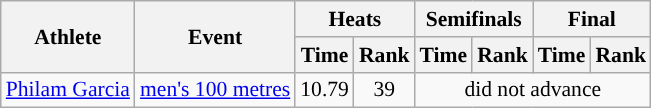<table class=wikitable style="font-size:90%;">
<tr>
<th rowspan=2>Athlete</th>
<th rowspan=2>Event</th>
<th colspan=2>Heats</th>
<th colspan=2>Semifinals</th>
<th colspan=2>Final</th>
</tr>
<tr>
<th>Time</th>
<th>Rank</th>
<th>Time</th>
<th>Rank</th>
<th>Time</th>
<th>Rank</th>
</tr>
<tr>
<td><a href='#'>Philam Garcia</a></td>
<td><a href='#'>men's 100 metres</a></td>
<td align="center">10.79</td>
<td align="center">39</td>
<td align="center" colspan=4>did not advance</td>
</tr>
</table>
